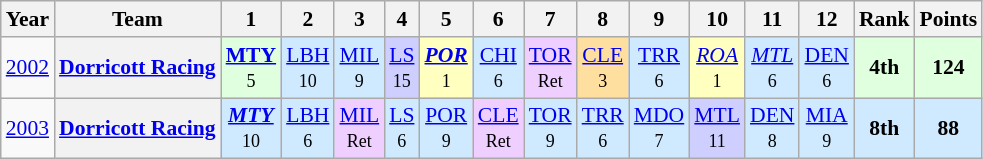<table class="wikitable" style="text-align:center; font-size:90%">
<tr>
<th>Year</th>
<th>Team</th>
<th>1</th>
<th>2</th>
<th>3</th>
<th>4</th>
<th>5</th>
<th>6</th>
<th>7</th>
<th>8</th>
<th>9</th>
<th>10</th>
<th>11</th>
<th>12</th>
<th>Rank</th>
<th>Points</th>
</tr>
<tr>
<td><a href='#'>2002</a></td>
<th><a href='#'>Dorricott Racing</a></th>
<td style="background:#DFFFDF;"><strong><a href='#'>MTY</a></strong><br><small>5</small></td>
<td style="background:#CFEAFF;"><a href='#'>LBH</a><br><small>10</small></td>
<td style="background:#CFEAFF;"><a href='#'>MIL</a><br><small>9</small></td>
<td style="background:#CFCFFF;"><a href='#'>LS</a><br><small>15</small></td>
<td style="background:#FFFFBF;"><strong><em><a href='#'>POR</a></em></strong><br><small>1</small></td>
<td style="background:#CFEAFF;"><a href='#'>CHI</a><br><small>6</small></td>
<td style="background:#EFCFFF;"><a href='#'>TOR</a><br><small>Ret</small></td>
<td style="background:#FFDF9F;"><a href='#'>CLE</a><br><small>3</small></td>
<td style="background:#CFEAFF;"><a href='#'>TRR</a><br><small>6</small></td>
<td style="background:#FFFFBF;"><em><a href='#'>ROA</a></em><br><small>1</small></td>
<td style="background:#CFEAFF;"><em><a href='#'>MTL</a></em><br><small>6</small></td>
<td style="background:#CFEAFF;"><a href='#'>DEN</a><br><small>6</small></td>
<td style="background:#DFFFDF;"><strong>4th</strong></td>
<td style="background:#DFFFDF;"><strong>124</strong></td>
</tr>
<tr>
<td><a href='#'>2003</a></td>
<th><a href='#'>Dorricott Racing</a></th>
<td style="background:#CFEAFF;"><strong><em><a href='#'>MTY</a></em></strong><br><small>10</small></td>
<td style="background:#CFEAFF;"><a href='#'>LBH</a><br><small>6</small></td>
<td style="background:#EFCFFF;"><a href='#'>MIL</a><br><small>Ret</small></td>
<td style="background:#CFEAFF;"><a href='#'>LS</a><br><small>6</small></td>
<td style="background:#CFEAFF;"><a href='#'>POR</a><br><small>9</small></td>
<td style="background:#EFCFFF;"><a href='#'>CLE</a><br><small>Ret</small></td>
<td style="background:#CFEAFF;"><a href='#'>TOR</a><br><small>9</small></td>
<td style="background:#CFEAFF;"><a href='#'>TRR</a><br><small>6</small></td>
<td style="background:#CFEAFF;"><a href='#'>MDO</a><br><small>7</small></td>
<td style="background:#CFCFFF;"><a href='#'>MTL</a><br><small>11</small></td>
<td style="background:#CFEAFF;"><a href='#'>DEN</a><br><small>8</small></td>
<td style="background:#CFEAFF;"><a href='#'>MIA</a><br><small>9</small></td>
<td style="background:#CFEAFF;"><strong>8th</strong></td>
<td style="background:#CFEAFF;"><strong>88</strong></td>
</tr>
</table>
